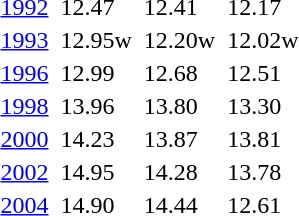<table>
<tr valign="top">
<td><a href='#'>1992</a><br></td>
<td></td>
<td>12.47</td>
<td></td>
<td>12.41</td>
<td></td>
<td>12.17</td>
</tr>
<tr valign="top">
<td><a href='#'>1993</a><br></td>
<td></td>
<td>12.95w</td>
<td></td>
<td>12.20w</td>
<td></td>
<td>12.02w</td>
</tr>
<tr valign="top">
<td><a href='#'>1996</a><br></td>
<td></td>
<td>12.99</td>
<td></td>
<td>12.68</td>
<td></td>
<td>12.51</td>
</tr>
<tr valign="top">
<td><a href='#'>1998</a><br></td>
<td></td>
<td>13.96</td>
<td></td>
<td>13.80</td>
<td></td>
<td>13.30</td>
</tr>
<tr valign="top">
<td><a href='#'>2000</a><br></td>
<td></td>
<td>14.23</td>
<td></td>
<td>13.87</td>
<td></td>
<td>13.81</td>
</tr>
<tr valign="top">
<td><a href='#'>2002</a><br></td>
<td></td>
<td>14.95</td>
<td></td>
<td>14.28</td>
<td></td>
<td>13.78</td>
</tr>
<tr valign="top">
<td><a href='#'>2004</a><br></td>
<td></td>
<td>14.90</td>
<td></td>
<td>14.44</td>
<td></td>
<td>12.61</td>
</tr>
</table>
